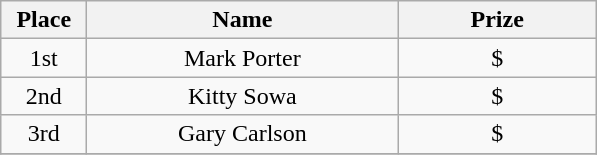<table class="wikitable">
<tr>
<th width="50">Place</th>
<th width="200">Name</th>
<th width="125">Prize</th>
</tr>
<tr>
<td align = "center">1st</td>
<td align = "center">Mark Porter</td>
<td align = "center">$</td>
</tr>
<tr>
<td align = "center">2nd</td>
<td align = "center">Kitty Sowa</td>
<td align = "center">$</td>
</tr>
<tr>
<td align = "center">3rd</td>
<td align = "center">Gary Carlson</td>
<td align = "center">$</td>
</tr>
<tr>
</tr>
</table>
